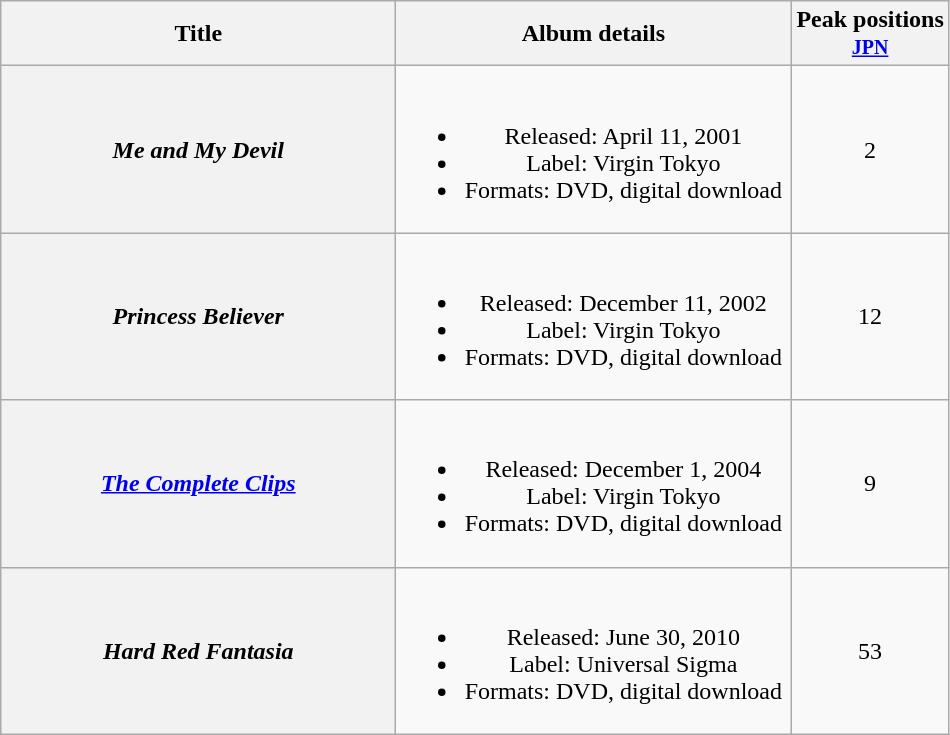<table class="wikitable plainrowheaders" style="text-align:center;" border="1">
<tr>
<th scope="col" rowspan="1" style="width:16em;">Title</th>
<th scope="col" rowspan="1" style="width:16em;">Album details</th>
<th scope="col" colspan="1">Peak positions<br><small><a href='#'>JPN</a></small></th>
</tr>
<tr>
<th scope="row"><em>Me and My Devil</em></th>
<td><br><ul><li>Released: April 11, 2001</li><li>Label: Virgin Tokyo</li><li>Formats: DVD, digital download</li></ul></td>
<td>2</td>
</tr>
<tr>
<th scope="row"><em>Princess Believer</em></th>
<td><br><ul><li>Released: December 11, 2002</li><li>Label: Virgin Tokyo</li><li>Formats: DVD, digital download</li></ul></td>
<td>12</td>
</tr>
<tr>
<th scope="row"><em><a href='#'>The Complete Clips</a></em></th>
<td><br><ul><li>Released: December 1, 2004</li><li>Label: Virgin Tokyo</li><li>Formats: DVD, digital download</li></ul></td>
<td>9</td>
</tr>
<tr>
<th scope="row"><em>Hard Red Fantasia</em></th>
<td><br><ul><li>Released: June 30, 2010</li><li>Label: Universal Sigma</li><li>Formats: DVD, digital download</li></ul></td>
<td>53</td>
</tr>
</table>
